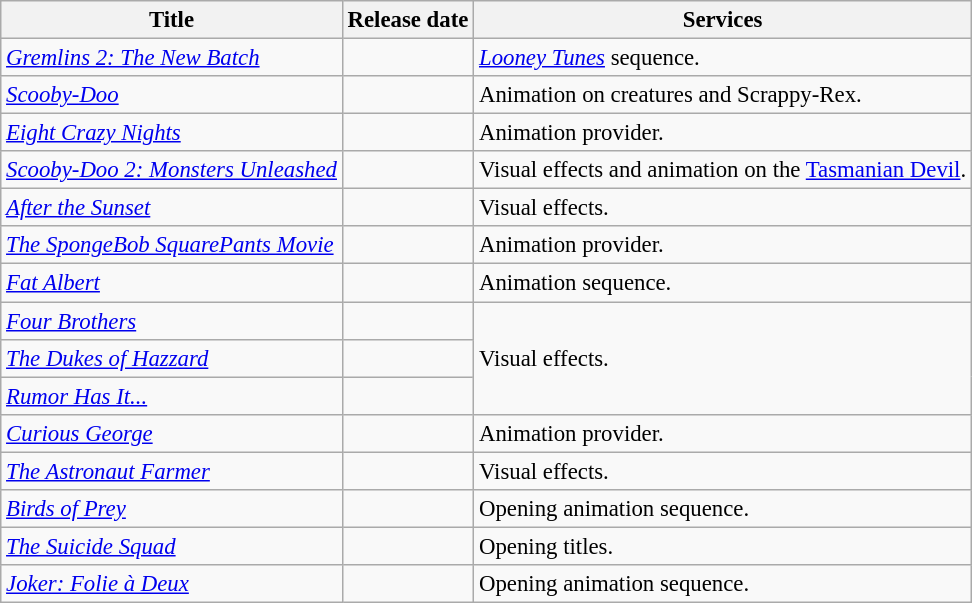<table class="wikitable sortable" style="font-size:95%;">
<tr>
<th>Title</th>
<th>Release date</th>
<th>Services</th>
</tr>
<tr>
<td><em><a href='#'>Gremlins 2: The New Batch</a></em></td>
<td></td>
<td><em><a href='#'>Looney Tunes</a></em> sequence.</td>
</tr>
<tr>
<td><em><a href='#'>Scooby-Doo</a></em></td>
<td></td>
<td>Animation on creatures and Scrappy-Rex.</td>
</tr>
<tr>
<td><em><a href='#'>Eight Crazy Nights</a></em></td>
<td></td>
<td>Animation provider.</td>
</tr>
<tr>
<td><em><a href='#'>Scooby-Doo 2: Monsters Unleashed</a></em></td>
<td></td>
<td>Visual effects and animation on the <a href='#'>Tasmanian Devil</a>.</td>
</tr>
<tr>
<td><em><a href='#'>After the Sunset</a></em></td>
<td></td>
<td>Visual effects.</td>
</tr>
<tr>
<td><em><a href='#'>The SpongeBob SquarePants Movie</a></em></td>
<td></td>
<td>Animation provider.</td>
</tr>
<tr>
<td><em><a href='#'>Fat Albert</a></em></td>
<td></td>
<td>Animation sequence.</td>
</tr>
<tr>
<td><em><a href='#'>Four Brothers</a></em></td>
<td></td>
<td rowspan="3">Visual effects.</td>
</tr>
<tr>
<td><em><a href='#'>The Dukes of Hazzard</a></em></td>
<td></td>
</tr>
<tr>
<td><em><a href='#'>Rumor Has It...</a></em></td>
<td></td>
</tr>
<tr>
<td><em><a href='#'>Curious George</a></em></td>
<td></td>
<td>Animation provider.</td>
</tr>
<tr>
<td><em><a href='#'>The Astronaut Farmer</a></em></td>
<td></td>
<td>Visual effects.</td>
</tr>
<tr>
<td><em><a href='#'>Birds of Prey</a></em></td>
<td></td>
<td>Opening animation sequence.</td>
</tr>
<tr>
<td><em><a href='#'>The Suicide Squad</a></em></td>
<td></td>
<td>Opening titles.</td>
</tr>
<tr>
<td><em><a href='#'>Joker: Folie à Deux</a></em></td>
<td></td>
<td>Opening animation sequence.</td>
</tr>
</table>
